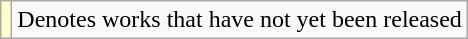<table class="wikitable">
<tr>
<td style="background:#FFFFCC;"></td>
<td>Denotes works that have not yet been released</td>
</tr>
</table>
